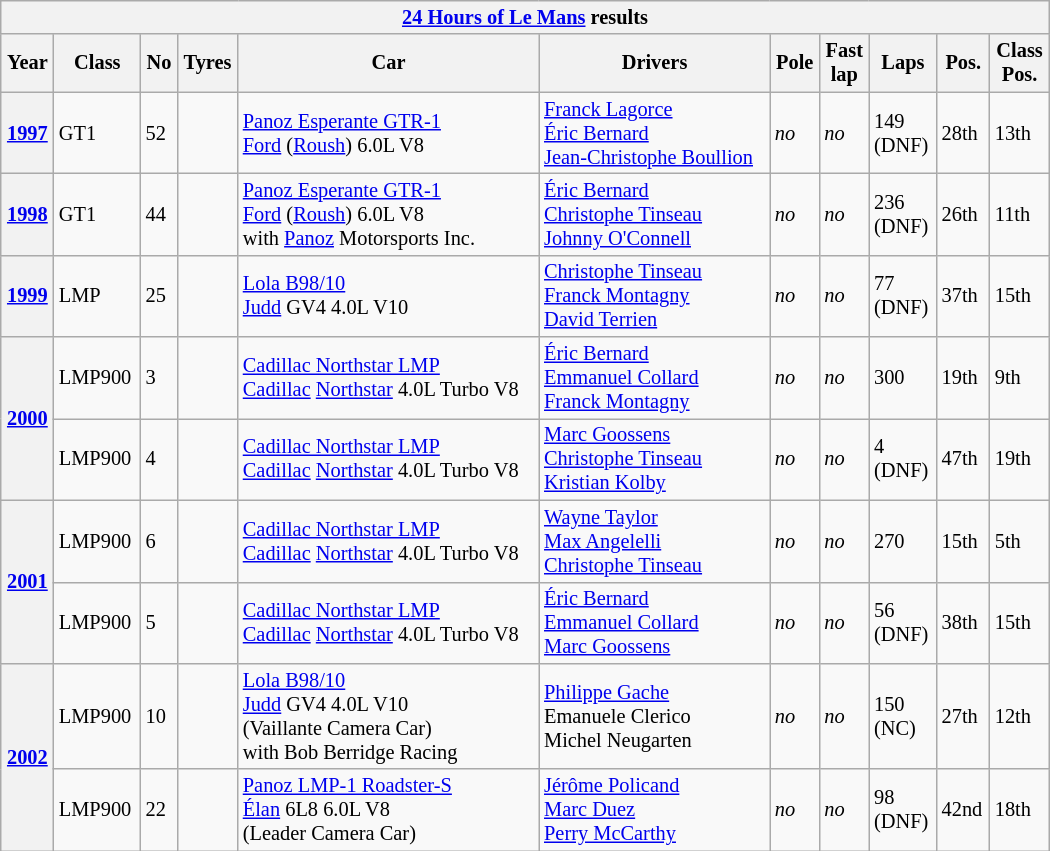<table class="wikitable" style="font-size:85%; width:700px">
<tr>
<th colspan=11><a href='#'>24 Hours of Le Mans</a> results</th>
</tr>
<tr>
<th>Year</th>
<th>Class</th>
<th>No</th>
<th>Tyres</th>
<th>Car</th>
<th>Drivers</th>
<th>Pole</th>
<th>Fast<br>lap</th>
<th>Laps</th>
<th>Pos.</th>
<th>Class<br>Pos.</th>
</tr>
<tr>
<th><a href='#'>1997</a></th>
<td>GT1</td>
<td>52</td>
<td></td>
<td><a href='#'>Panoz Esperante GTR-1</a><br> <a href='#'>Ford</a> (<a href='#'>Roush</a>) 6.0L V8</td>
<td> <a href='#'>Franck Lagorce</a><br> <a href='#'>Éric Bernard</a><br> <a href='#'>Jean-Christophe Boullion</a></td>
<td><em>no</em></td>
<td><em>no</em></td>
<td>149<br> (DNF)</td>
<td>28th</td>
<td>13th</td>
</tr>
<tr>
<th><strong><a href='#'>1998</a></strong></th>
<td>GT1</td>
<td>44</td>
<td></td>
<td><a href='#'>Panoz Esperante GTR-1</a><br> <a href='#'>Ford</a> (<a href='#'>Roush</a>) 6.0L V8<br> with  <a href='#'>Panoz</a> Motorsports Inc.</td>
<td> <a href='#'>Éric Bernard</a><br> <a href='#'>Christophe Tinseau</a><br> <a href='#'>Johnny O'Connell</a></td>
<td><em>no</em></td>
<td><em>no</em></td>
<td>236<br> (DNF)</td>
<td>26th</td>
<td>11th</td>
</tr>
<tr>
<th><a href='#'>1999</a></th>
<td>LMP</td>
<td>25</td>
<td></td>
<td><a href='#'>Lola B98/10</a><br> <a href='#'>Judd</a> GV4 4.0L V10</td>
<td> <a href='#'>Christophe Tinseau</a><br> <a href='#'>Franck Montagny</a><br> <a href='#'>David Terrien</a></td>
<td><em>no</em></td>
<td><em>no</em></td>
<td>77<br> (DNF)</td>
<td>37th</td>
<td>15th</td>
</tr>
<tr>
<th rowspan=2><a href='#'>2000</a></th>
<td>LMP900</td>
<td>3</td>
<td></td>
<td><a href='#'>Cadillac Northstar LMP</a><br> <a href='#'>Cadillac</a> <a href='#'>Northstar</a> 4.0L Turbo V8</td>
<td> <a href='#'>Éric Bernard</a><br> <a href='#'>Emmanuel Collard</a><br> <a href='#'>Franck Montagny</a></td>
<td><em>no</em></td>
<td><em>no</em></td>
<td>300</td>
<td>19th</td>
<td>9th</td>
</tr>
<tr>
<td>LMP900</td>
<td>4</td>
<td></td>
<td><a href='#'>Cadillac Northstar LMP</a><br> <a href='#'>Cadillac</a> <a href='#'>Northstar</a> 4.0L Turbo V8</td>
<td> <a href='#'>Marc Goossens</a><br> <a href='#'>Christophe Tinseau</a><br> <a href='#'>Kristian Kolby</a></td>
<td><em>no</em></td>
<td><em>no</em></td>
<td>4<br> (DNF)</td>
<td>47th</td>
<td>19th</td>
</tr>
<tr>
<th rowspan=2><a href='#'>2001</a></th>
<td>LMP900</td>
<td>6</td>
<td></td>
<td><a href='#'>Cadillac Northstar LMP</a><br> <a href='#'>Cadillac</a> <a href='#'>Northstar</a> 4.0L Turbo V8</td>
<td> <a href='#'>Wayne Taylor</a><br> <a href='#'>Max Angelelli</a><br> <a href='#'>Christophe Tinseau</a></td>
<td><em>no</em></td>
<td><em>no</em></td>
<td>270</td>
<td>15th</td>
<td>5th</td>
</tr>
<tr>
<td>LMP900</td>
<td>5</td>
<td></td>
<td><a href='#'>Cadillac Northstar LMP</a><br> <a href='#'>Cadillac</a> <a href='#'>Northstar</a> 4.0L Turbo V8</td>
<td> <a href='#'>Éric Bernard</a><br> <a href='#'>Emmanuel Collard</a><br> <a href='#'>Marc Goossens</a></td>
<td><em>no</em></td>
<td><em>no</em></td>
<td>56<br> (DNF)</td>
<td>38th</td>
<td>15th</td>
</tr>
<tr>
<th rowspan=2><a href='#'>2002</a></th>
<td>LMP900</td>
<td>10</td>
<td></td>
<td><a href='#'>Lola B98/10</a><br> <a href='#'>Judd</a> GV4 4.0L V10<br> (Vaillante Camera Car)<br> with  Bob Berridge Racing</td>
<td> <a href='#'>Philippe Gache</a><br> Emanuele Clerico<br> Michel Neugarten</td>
<td><em>no</em></td>
<td><em>no</em></td>
<td>150<br> (NC)</td>
<td>27th</td>
<td>12th</td>
</tr>
<tr>
<td>LMP900</td>
<td>22</td>
<td></td>
<td><a href='#'>Panoz LMP-1 Roadster-S</a><br> <a href='#'>Élan</a> 6L8 6.0L V8<br> (Leader Camera Car)</td>
<td> <a href='#'>Jérôme Policand</a><br> <a href='#'>Marc Duez</a><br> <a href='#'>Perry McCarthy</a></td>
<td><em>no</em></td>
<td><em>no</em></td>
<td>98<br> (DNF)</td>
<td>42nd</td>
<td>18th</td>
</tr>
</table>
